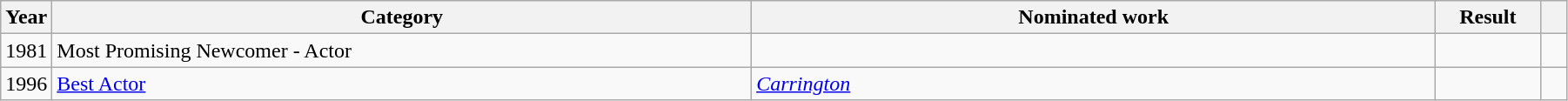<table class="wikitable sortable" width="95%">
<tr>
<th scope="col" style="width:1em;">Year</th>
<th scope="col" style="width:40em;">Category</th>
<th scope="col" style="width:39em;">Nominated work</th>
<th scope="col" style="width:5em;">Result</th>
<th scope="col" style="width:1em;"class="unsortable"></th>
</tr>
<tr>
<td>1981</td>
<td>Most Promising Newcomer - Actor</td>
<td></td>
<td></td>
<td></td>
</tr>
<tr>
<td>1996</td>
<td><a href='#'>Best Actor</a></td>
<td><em><a href='#'>Carrington</a></em></td>
<td></td>
<td></td>
</tr>
</table>
